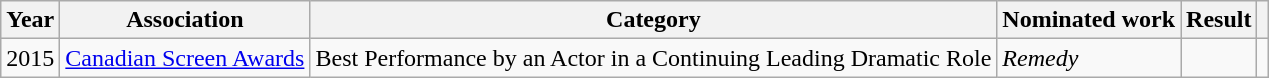<table class="wikitable sortable">
<tr>
<th>Year</th>
<th>Association</th>
<th>Category</th>
<th>Nominated work</th>
<th>Result</th>
<th class="unsortable"></th>
</tr>
<tr>
<td>2015</td>
<td><a href='#'>Canadian Screen Awards</a></td>
<td>Best Performance by an Actor in a Continuing Leading Dramatic Role</td>
<td><em>Remedy</em></td>
<td></td>
<td style="text-align:center;"></td>
</tr>
</table>
